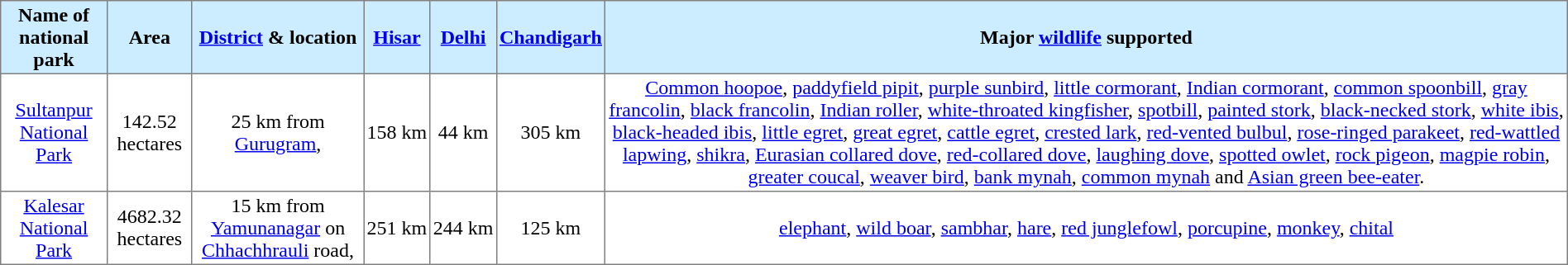<table align="left" cellSpacing="2" cellPadding="2" style="BORDER-COLLAPSE: collapse; text-align:center;" border="1">
<tr bgcolor="#CCECFF">
<td><strong>Name of national park</strong></td>
<td><strong>Area</strong></td>
<td><strong><a href='#'>District</a> & location</strong></td>
<td><strong><a href='#'>Hisar</a></strong></td>
<td><strong><a href='#'>Delhi</a></strong></td>
<td><strong><a href='#'>Chandigarh</a></strong></td>
<td><strong>Major <a href='#'>wildlife</a> supported</strong></td>
</tr>
<tr>
<td><a href='#'>Sultanpur National Park</a></td>
<td>142.52 hectares</td>
<td>25 km from <a href='#'>Gurugram</a>, </td>
<td>158 km</td>
<td>44 km</td>
<td>305 km</td>
<td><a href='#'>Common hoopoe</a>, <a href='#'>paddyfield pipit</a>, <a href='#'>purple sunbird</a>, <a href='#'>little cormorant</a>, <a href='#'>Indian cormorant</a>, <a href='#'>common spoonbill</a>, <a href='#'>gray francolin</a>, <a href='#'>black francolin</a>, <a href='#'>Indian roller</a>, <a href='#'>white-throated kingfisher</a>, <a href='#'>spotbill</a>, <a href='#'>painted stork</a>, <a href='#'>black-necked stork</a>, <a href='#'>white ibis</a>, <a href='#'>black-headed ibis</a>, <a href='#'>little egret</a>, <a href='#'>great egret</a>, <a href='#'>cattle egret</a>, <a href='#'>crested lark</a>, <a href='#'>red-vented bulbul</a>, <a href='#'>rose-ringed parakeet</a>, <a href='#'>red-wattled lapwing</a>, <a href='#'>shikra</a>, <a href='#'>Eurasian collared dove</a>, <a href='#'>red-collared dove</a>, <a href='#'>laughing dove</a>, <a href='#'>spotted owlet</a>, <a href='#'>rock pigeon</a>, <a href='#'>magpie robin</a>, <a href='#'>greater coucal</a>, <a href='#'>weaver bird</a>, <a href='#'>bank mynah</a>, <a href='#'>common mynah</a> and <a href='#'>Asian green bee-eater</a>.</td>
</tr>
<tr>
<td><a href='#'>Kalesar National Park</a></td>
<td>4682.32 hectares</td>
<td>15 km from <a href='#'>Yamunanagar</a> on <a href='#'>Chhachhrauli</a> road, </td>
<td>251 km</td>
<td>244 km</td>
<td>125 km</td>
<td><a href='#'>elephant</a>, <a href='#'>wild boar</a>, <a href='#'>sambhar</a>, <a href='#'>hare</a>, <a href='#'>red junglefowl</a>, <a href='#'>porcupine</a>, <a href='#'>monkey</a>, <a href='#'>chital</a></td>
</tr>
</table>
